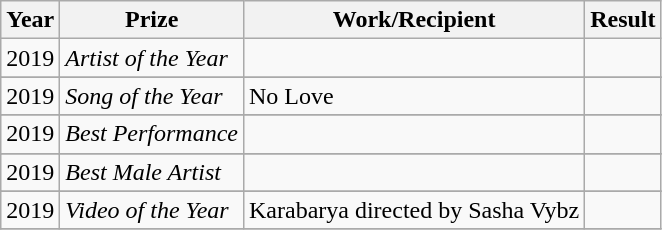<table class="wikitable">
<tr>
<th>Year</th>
<th>Prize</th>
<th>Work/Recipient</th>
<th>Result</th>
</tr>
<tr>
<td>2019</td>
<td><em>Artist of the Year</em></td>
<td></td>
<td></td>
</tr>
<tr>
</tr>
<tr>
<td>2019</td>
<td><em>Song of the Year</em></td>
<td>No Love</td>
<td></td>
</tr>
<tr>
</tr>
<tr>
<td>2019</td>
<td><em>Best Performance</em></td>
<td></td>
<td></td>
</tr>
<tr>
</tr>
<tr>
<td>2019</td>
<td><em>Best Male Artist</em></td>
<td></td>
<td></td>
</tr>
<tr>
</tr>
<tr>
<td>2019</td>
<td><em>Video of the Year</em></td>
<td>Karabarya directed by Sasha Vybz</td>
<td></td>
</tr>
<tr>
</tr>
</table>
